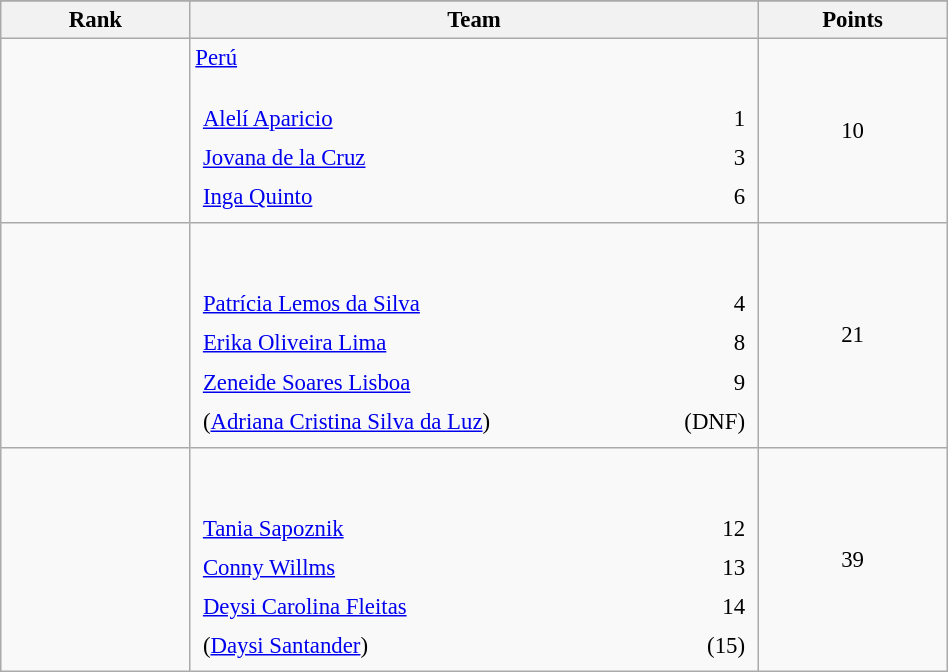<table class="wikitable sortable" style=" text-align:center; font-size:95%;" width="50%">
<tr>
</tr>
<tr>
<th width=10%>Rank</th>
<th width=30%>Team</th>
<th width=10%>Points</th>
</tr>
<tr>
<td align=center></td>
<td align=left> <a href='#'>Perú</a> <br><br><table width=100%>
<tr>
<td align=left style="border:0"><a href='#'>Alelí Aparicio</a></td>
<td align=right style="border:0">1</td>
</tr>
<tr>
<td align=left style="border:0"><a href='#'>Jovana de la Cruz</a></td>
<td align=right style="border:0">3</td>
</tr>
<tr>
<td align=left style="border:0"><a href='#'>Inga Quinto</a></td>
<td align=right style="border:0">6</td>
</tr>
</table>
</td>
<td>10</td>
</tr>
<tr>
<td align=center></td>
<td align=left> <br><br><table width=100%>
<tr>
<td align=left style="border:0"><a href='#'>Patrícia Lemos da Silva</a></td>
<td align=right style="border:0">4</td>
</tr>
<tr>
<td align=left style="border:0"><a href='#'>Erika Oliveira Lima</a></td>
<td align=right style="border:0">8</td>
</tr>
<tr>
<td align=left style="border:0"><a href='#'>Zeneide Soares Lisboa</a></td>
<td align=right style="border:0">9</td>
</tr>
<tr>
<td align=left style="border:0">(<a href='#'>Adriana Cristina Silva da Luz</a>)</td>
<td align=right style="border:0">(DNF)</td>
</tr>
</table>
</td>
<td>21</td>
</tr>
<tr>
<td align=center></td>
<td align=left> <br><br><table width=100%>
<tr>
<td align=left style="border:0"><a href='#'>Tania Sapoznik</a></td>
<td align=right style="border:0">12</td>
</tr>
<tr>
<td align=left style="border:0"><a href='#'>Conny Willms</a></td>
<td align=right style="border:0">13</td>
</tr>
<tr>
<td align=left style="border:0"><a href='#'>Deysi Carolina Fleitas</a></td>
<td align=right style="border:0">14</td>
</tr>
<tr>
<td align=left style="border:0">(<a href='#'>Daysi Santander</a>)</td>
<td align=right style="border:0">(15)</td>
</tr>
</table>
</td>
<td>39</td>
</tr>
</table>
